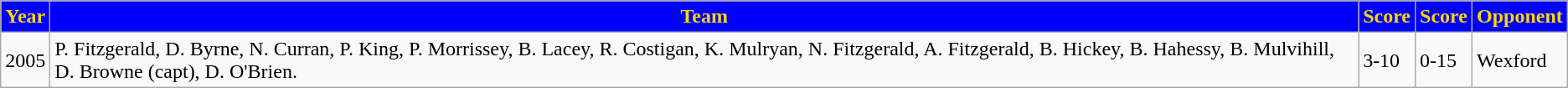<table class="wikitable">
<tr style="text-align:center;background:blue;color:gold;">
<td><strong>Year</strong></td>
<td><strong>Team</strong></td>
<td><strong>Score</strong></td>
<td><strong>Score</strong></td>
<td><strong>Opponent</strong></td>
</tr>
<tr>
<td>2005</td>
<td>P. Fitzgerald, D. Byrne, N. Curran, P. King, P. Morrissey, B. Lacey, R. Costigan, K. Mulryan, N. Fitzgerald, A. Fitzgerald, B. Hickey, B. Hahessy, B. Mulvihill, D. Browne (capt), D. O'Brien.</td>
<td>3-10</td>
<td>0-15</td>
<td>Wexford</td>
</tr>
</table>
